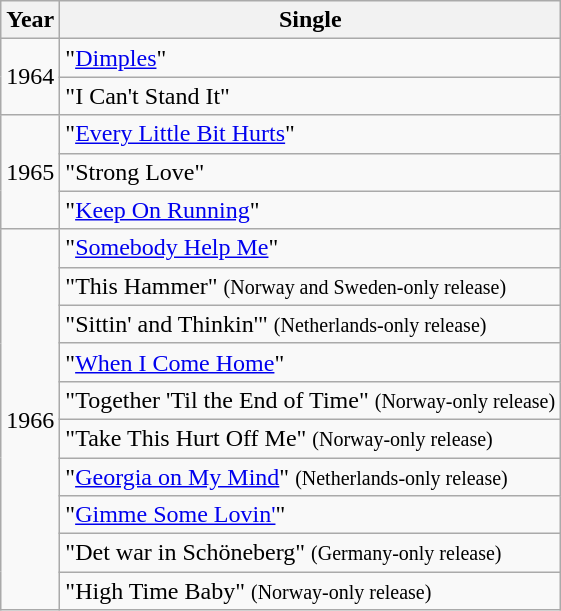<table class="wikitable">
<tr>
<th>Year</th>
<th>Single</th>
</tr>
<tr>
<td rowspan="2">1964</td>
<td>"<a href='#'>Dimples</a>"</td>
</tr>
<tr>
<td>"I Can't Stand It"</td>
</tr>
<tr>
<td rowspan="3">1965</td>
<td>"<a href='#'>Every Little Bit Hurts</a>"</td>
</tr>
<tr>
<td>"Strong Love"</td>
</tr>
<tr>
<td>"<a href='#'>Keep On Running</a>"</td>
</tr>
<tr>
<td rowspan="10">1966</td>
<td>"<a href='#'>Somebody Help Me</a>"</td>
</tr>
<tr>
<td>"This Hammer" <small>(Norway and Sweden-only release)</small></td>
</tr>
<tr>
<td>"Sittin' and Thinkin'" <small>(Netherlands-only release)</small></td>
</tr>
<tr>
<td>"<a href='#'>When I Come Home</a>"</td>
</tr>
<tr>
<td>"Together 'Til the End of Time" <small>(Norway-only release)</small></td>
</tr>
<tr>
<td>"Take This Hurt Off Me" <small>(Norway-only release)</small></td>
</tr>
<tr>
<td>"<a href='#'>Georgia on My Mind</a>" <small>(Netherlands-only release)</small></td>
</tr>
<tr>
<td>"<a href='#'>Gimme Some Lovin'</a>"</td>
</tr>
<tr>
<td>"Det war in Schöneberg" <small>(Germany-only release)</small></td>
</tr>
<tr>
<td>"High Time Baby" <small>(Norway-only release)</small></td>
</tr>
</table>
